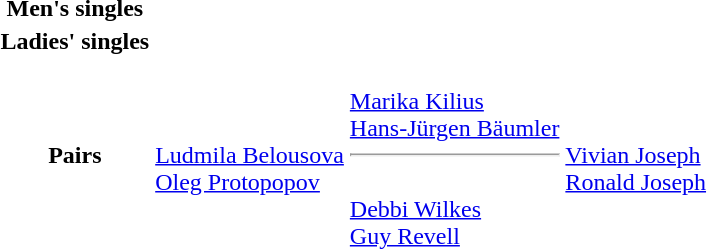<table>
<tr>
<th scope="row">Men's singles<br></th>
<td></td>
<td></td>
<td></td>
</tr>
<tr>
<th scope="row">Ladies' singles<br></th>
<td></td>
<td></td>
<td></td>
</tr>
<tr>
<th scope="row">Pairs<br></th>
<td><br><a href='#'>Ludmila Belousova</a><br><a href='#'>Oleg Protopopov</a></td>
<td><br><a href='#'>Marika Kilius</a><br><a href='#'>Hans-Jürgen Bäumler</a><hr><br><a href='#'>Debbi Wilkes</a><br><a href='#'>Guy Revell</a></td>
<td><br><a href='#'>Vivian Joseph</a><br><a href='#'>Ronald Joseph</a></td>
</tr>
</table>
